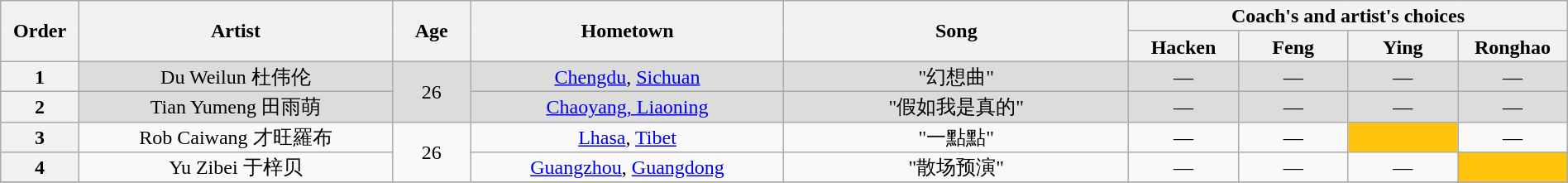<table class="wikitable" style="text-align:center; line-height:17px; width:100%;">
<tr>
<th scope="col" rowspan="2" style="width:05%;">Order</th>
<th scope="col" rowspan="2" style="width:20%;">Artist</th>
<th scope="col" rowspan="2" style="width:05%;">Age</th>
<th scope="col" rowspan="2" style="width:20%;">Hometown</th>
<th scope="col" rowspan="2" style="width:22%;">Song</th>
<th scope="col" colspan="4" style="width:28%;">Coach's and artist's choices</th>
</tr>
<tr>
<th style="width:07%;">Hacken</th>
<th style="width:07%;">Feng</th>
<th style="width:07%;">Ying</th>
<th style="width:07%;">Ronghao</th>
</tr>
<tr style="background:#DCDCDC;"|>
<th>1</th>
<td>Du Weilun 杜伟伦</td>
<td rowspan=2>26</td>
<td><a href='#'>Chengdu</a>, <a href='#'>Sichuan</a></td>
<td>"幻想曲"</td>
<td>—</td>
<td>—</td>
<td>—</td>
<td>—</td>
</tr>
<tr style="background:#DCDCDC;"|>
<th>2</th>
<td>Tian Yumeng 田雨萌</td>
<td><a href='#'>Chaoyang, Liaoning</a></td>
<td>"假如我是真的"</td>
<td>—</td>
<td>—</td>
<td>—</td>
<td>—</td>
</tr>
<tr>
<th>3</th>
<td>Rob Caiwang 才旺羅布</td>
<td rowspan=2>26</td>
<td><a href='#'>Lhasa</a>, <a href='#'>Tibet</a></td>
<td>"一點點"</td>
<td>—</td>
<td>—</td>
<td style="background:#FFC40C;"><strong></strong></td>
<td>—</td>
</tr>
<tr>
<th>4</th>
<td>Yu Zibei 于梓贝</td>
<td><a href='#'>Guangzhou</a>, <a href='#'>Guangdong</a></td>
<td>"散场预演"</td>
<td>—</td>
<td>—</td>
<td>—</td>
<td style="background:#FFC40C;"><strong></strong></td>
</tr>
<tr>
</tr>
</table>
